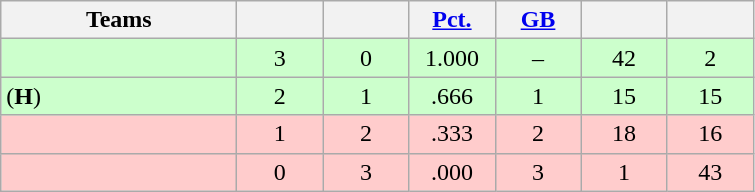<table class="wikitable" style="text-align:center;">
<tr>
<th width=150px>Teams</th>
<th width=50px></th>
<th width=50px></th>
<th width=50px><a href='#'>Pct.</a></th>
<th width=50px><a href='#'>GB</a></th>
<th width=50px></th>
<th width=50px></th>
</tr>
<tr style="background-color:#cfc">
<td align=left></td>
<td>3</td>
<td>0</td>
<td>1.000</td>
<td>–</td>
<td>42</td>
<td>2</td>
</tr>
<tr style="background-color:#cfc">
<td align=left>(<strong>H</strong>)</td>
<td>2</td>
<td>1</td>
<td>.666</td>
<td>1</td>
<td>15</td>
<td>15</td>
</tr>
<tr style="background-color:#fcc">
<td align=left></td>
<td>1</td>
<td>2</td>
<td>.333</td>
<td>2</td>
<td>18</td>
<td>16</td>
</tr>
<tr style="background-color:#fcc">
<td align=left></td>
<td>0</td>
<td>3</td>
<td>.000</td>
<td>3</td>
<td>1</td>
<td>43</td>
</tr>
</table>
